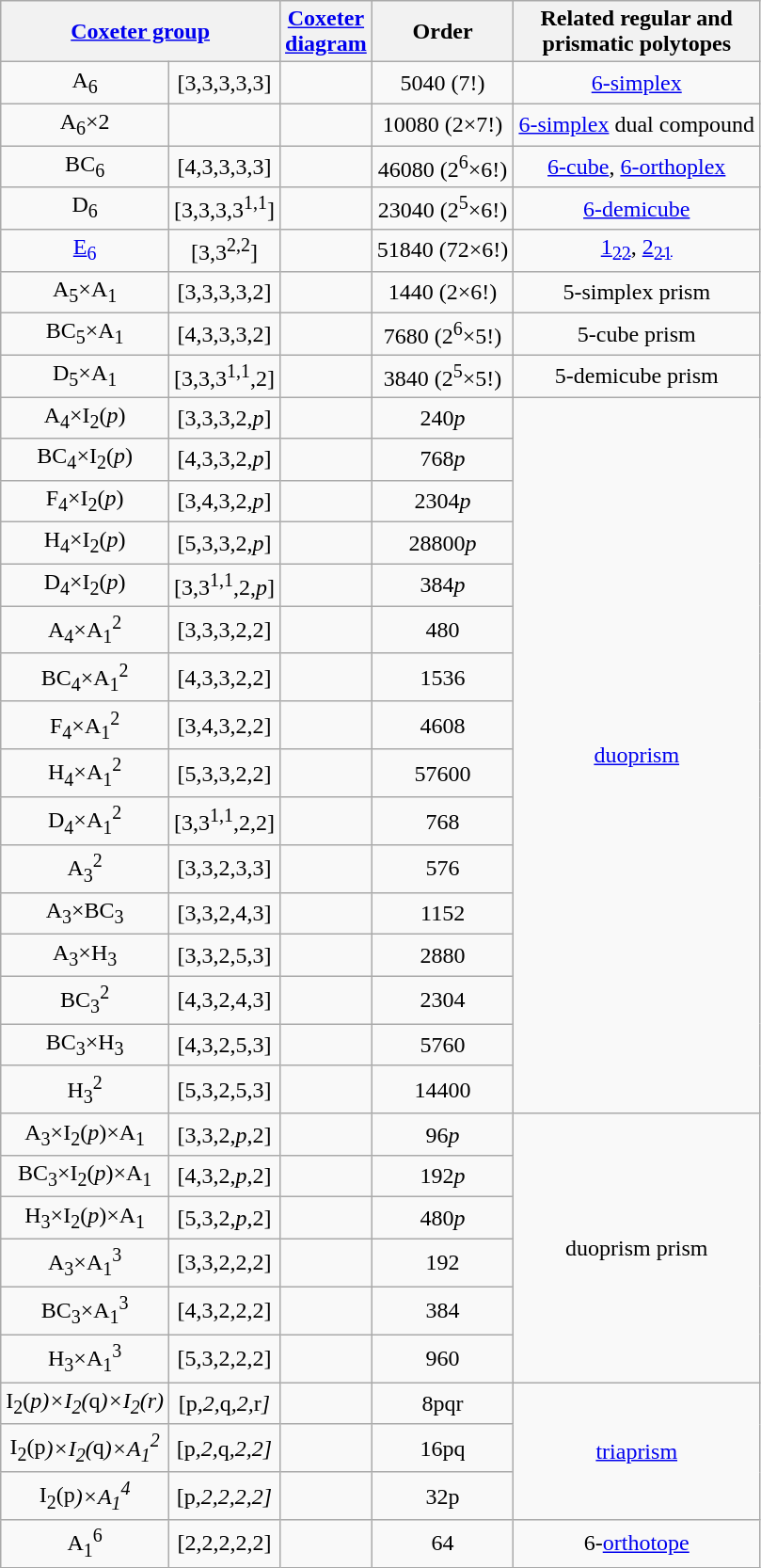<table class=wikitable>
<tr>
<th colspan=2><a href='#'>Coxeter group</a></th>
<th><a href='#'>Coxeter<br>diagram</a></th>
<th>Order</th>
<th>Related regular and <br>prismatic polytopes</th>
</tr>
<tr align=center>
<td>A<sub>6</sub></td>
<td>[3,3,3,3,3]</td>
<td></td>
<td>5040 (7!)</td>
<td><a href='#'>6-simplex</a></td>
</tr>
<tr align=center>
<td>A<sub>6</sub>×2</td>
<td></td>
<td></td>
<td>10080 (2×7!)</td>
<td><a href='#'>6-simplex</a> dual compound</td>
</tr>
<tr align=center>
<td>BC<sub>6</sub></td>
<td>[4,3,3,3,3]</td>
<td></td>
<td>46080 (2<sup>6</sup>×6!)</td>
<td><a href='#'>6-cube</a>, <a href='#'>6-orthoplex</a></td>
</tr>
<tr align=center>
<td>D<sub>6</sub></td>
<td>[3,3,3,3<sup>1,1</sup>]</td>
<td></td>
<td>23040 (2<sup>5</sup>×6!)</td>
<td><a href='#'>6-demicube</a></td>
</tr>
<tr align=center>
<td><a href='#'>E<sub>6</sub></a></td>
<td>[3,3<sup>2,2</sup>]</td>
<td></td>
<td>51840 (72×6!)</td>
<td><a href='#'>1<sub>22</sub></a>, <a href='#'>2<sub>21</sub></a></td>
</tr>
<tr align=center>
<td>A<sub>5</sub>×A<sub>1</sub></td>
<td>[3,3,3,3,2]</td>
<td></td>
<td>1440 (2×6!)</td>
<td>5-simplex prism</td>
</tr>
<tr align=center>
<td>BC<sub>5</sub>×A<sub>1</sub></td>
<td>[4,3,3,3,2]</td>
<td></td>
<td>7680 (2<sup>6</sup>×5!)</td>
<td>5-cube prism</td>
</tr>
<tr align=center>
<td>D<sub>5</sub>×A<sub>1</sub></td>
<td>[3,3,3<sup>1,1</sup>,2]</td>
<td></td>
<td>3840 (2<sup>5</sup>×5!)</td>
<td>5-demicube prism</td>
</tr>
<tr align=center>
<td>A<sub>4</sub>×I<sub>2</sub>(<em>p</em>)</td>
<td>[3,3,3,2,<em>p</em>]</td>
<td></td>
<td>240<em>p</em></td>
<td rowspan=16><a href='#'>duoprism</a></td>
</tr>
<tr align=center>
<td>BC<sub>4</sub>×I<sub>2</sub>(<em>p</em>)</td>
<td>[4,3,3,2,<em>p</em>]</td>
<td></td>
<td>768<em>p</em></td>
</tr>
<tr align=center>
<td>F<sub>4</sub>×I<sub>2</sub>(<em>p</em>)</td>
<td>[3,4,3,2,<em>p</em>]</td>
<td></td>
<td>2304<em>p</em></td>
</tr>
<tr align=center>
<td>H<sub>4</sub>×I<sub>2</sub>(<em>p</em>)</td>
<td>[5,3,3,2,<em>p</em>]</td>
<td></td>
<td>28800<em>p</em></td>
</tr>
<tr align=center>
<td>D<sub>4</sub>×I<sub>2</sub>(<em>p</em>)</td>
<td>[3,3<sup>1,1</sup>,2,<em>p</em>]</td>
<td></td>
<td>384<em>p</em></td>
</tr>
<tr align=center>
<td>A<sub>4</sub>×A<sub>1</sub><sup>2</sup></td>
<td>[3,3,3,2,2]</td>
<td></td>
<td>480</td>
</tr>
<tr align=center>
<td>BC<sub>4</sub>×A<sub>1</sub><sup>2</sup></td>
<td>[4,3,3,2,2]</td>
<td></td>
<td>1536</td>
</tr>
<tr align=center>
<td>F<sub>4</sub>×A<sub>1</sub><sup>2</sup></td>
<td>[3,4,3,2,2]</td>
<td></td>
<td>4608</td>
</tr>
<tr align=center>
<td>H<sub>4</sub>×A<sub>1</sub><sup>2</sup></td>
<td>[5,3,3,2,2]</td>
<td></td>
<td>57600</td>
</tr>
<tr align=center>
<td>D<sub>4</sub>×A<sub>1</sub><sup>2</sup></td>
<td>[3,3<sup>1,1</sup>,2,2]</td>
<td></td>
<td>768</td>
</tr>
<tr align=center>
<td>A<sub>3</sub><sup>2</sup></td>
<td>[3,3,2,3,3]</td>
<td></td>
<td>576</td>
</tr>
<tr align=center>
<td>A<sub>3</sub>×BC<sub>3</sub></td>
<td>[3,3,2,4,3]</td>
<td></td>
<td>1152</td>
</tr>
<tr align=center>
<td>A<sub>3</sub>×H<sub>3</sub></td>
<td>[3,3,2,5,3]</td>
<td></td>
<td>2880</td>
</tr>
<tr align=center>
<td>BC<sub>3</sub><sup>2</sup></td>
<td>[4,3,2,4,3]</td>
<td></td>
<td>2304</td>
</tr>
<tr align=center>
<td>BC<sub>3</sub>×H<sub>3</sub></td>
<td>[4,3,2,5,3]</td>
<td></td>
<td>5760</td>
</tr>
<tr align=center>
<td>H<sub>3</sub><sup>2</sup></td>
<td>[5,3,2,5,3]</td>
<td></td>
<td>14400</td>
</tr>
<tr align=center>
<td>A<sub>3</sub>×I<sub>2</sub>(<em>p</em>)×A<sub>1</sub></td>
<td>[3,3,2,<em>p</em>,2]</td>
<td></td>
<td>96<em>p</em></td>
<td rowspan=6>duoprism prism</td>
</tr>
<tr align=center>
<td>BC<sub>3</sub>×I<sub>2</sub>(<em>p</em>)×A<sub>1</sub></td>
<td>[4,3,2,<em>p</em>,2]</td>
<td></td>
<td>192<em>p</em></td>
</tr>
<tr align=center>
<td>H<sub>3</sub>×I<sub>2</sub>(<em>p</em>)×A<sub>1</sub></td>
<td>[5,3,2,<em>p</em>,2]</td>
<td></td>
<td>480<em>p</em></td>
</tr>
<tr align=center>
<td>A<sub>3</sub>×A<sub>1</sub><sup>3</sup></td>
<td>[3,3,2,2,2]</td>
<td></td>
<td>192</td>
</tr>
<tr align=center>
<td>BC<sub>3</sub>×A<sub>1</sub><sup>3</sup></td>
<td>[4,3,2,2,2]</td>
<td></td>
<td>384</td>
</tr>
<tr align=center>
<td>H<sub>3</sub>×A<sub>1</sub><sup>3</sup></td>
<td>[5,3,2,2,2]</td>
<td></td>
<td>960</td>
</tr>
<tr align=center>
<td>I<sub>2</sub>(<em>p)×I<sub>2</sub>(</em>q<em>)×I<sub>2</sub>(r)</td>
<td>[</em>p<em>,2,</em>q<em>,2,</em>r<em>]</td>
<td></td>
<td>8</em>pqr<em></td>
<td rowspan=3><a href='#'>triaprism</a></td>
</tr>
<tr align=center>
<td>I<sub>2</sub>(</em>p<em>)×I<sub>2</sub>(</em>q<em>)×A<sub>1</sub><sup>2</sup></td>
<td>[</em>p<em>,2,</em>q<em>,2,2]</td>
<td></td>
<td>16</em>pq<em></td>
</tr>
<tr align=center>
<td>I<sub>2</sub>(</em>p<em>)×A<sub>1</sub><sup>4</sup></td>
<td>[</em>p<em>,2,2,2,2]</td>
<td></td>
<td>32</em>p<em></td>
</tr>
<tr align=center>
<td>A<sub>1</sub><sup>6</sup></td>
<td>[2,2,2,2,2]</td>
<td></td>
<td>64</td>
<td>6-<a href='#'>orthotope</a></td>
</tr>
</table>
